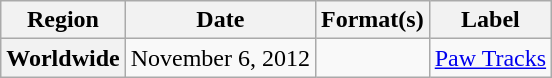<table class="wikitable plainrowheaders">
<tr>
<th scope="col">Region</th>
<th scope="col">Date</th>
<th scope="col">Format(s)</th>
<th scope="col">Label</th>
</tr>
<tr>
<th scope="row">Worldwide</th>
<td>November 6, 2012</td>
<td></td>
<td><a href='#'>Paw Tracks</a></td>
</tr>
</table>
